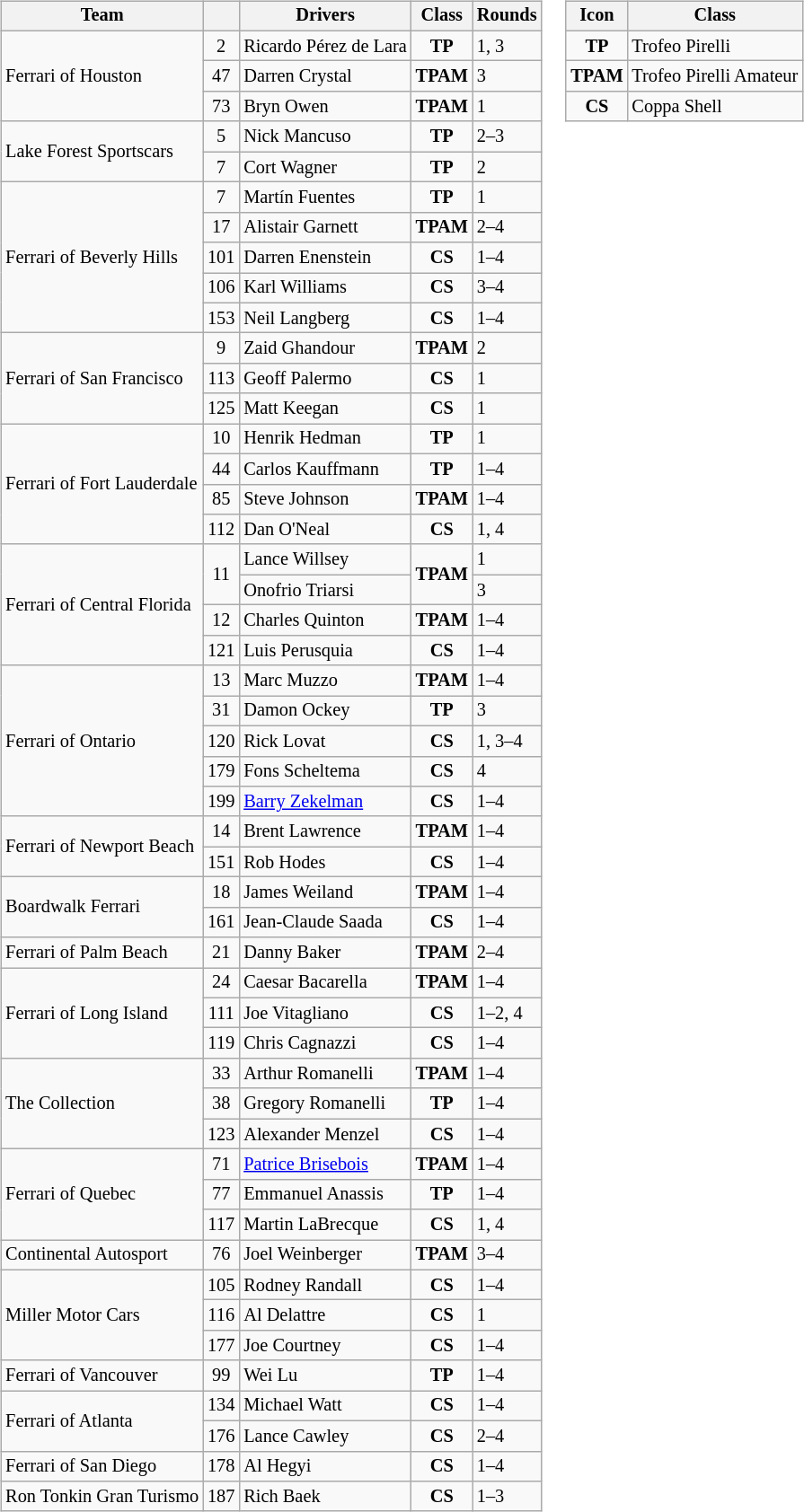<table>
<tr>
<td><br><table class="wikitable" style="font-size: 85%;">
<tr>
<th>Team</th>
<th></th>
<th>Drivers</th>
<th>Class</th>
<th>Rounds</th>
</tr>
<tr>
<td rowspan=3> Ferrari of Houston</td>
<td align=center>2</td>
<td> Ricardo Pérez de Lara</td>
<td align=center><strong><span>TP</span></strong></td>
<td>1, 3</td>
</tr>
<tr>
<td align=center>47</td>
<td> Darren Crystal</td>
<td align=center><strong><span>TPAM</span></strong></td>
<td>3</td>
</tr>
<tr>
<td align=center>73</td>
<td> Bryn Owen</td>
<td align=center><strong><span>TPAM</span></strong></td>
<td>1</td>
</tr>
<tr>
<td rowspan=2> Lake Forest Sportscars</td>
<td align=center>5</td>
<td> Nick Mancuso</td>
<td align=center><strong><span>TP</span></strong></td>
<td>2–3</td>
</tr>
<tr>
<td align=center>7</td>
<td> Cort Wagner</td>
<td align=center><strong><span>TP</span></strong></td>
<td>2</td>
</tr>
<tr>
<td rowspan=5> Ferrari of Beverly Hills</td>
<td align=center>7</td>
<td> Martín Fuentes</td>
<td align=center><strong><span>TP</span></strong></td>
<td>1</td>
</tr>
<tr>
<td align=center>17</td>
<td> Alistair Garnett</td>
<td align=center><strong><span>TPAM</span></strong></td>
<td>2–4</td>
</tr>
<tr>
<td align=center>101</td>
<td> Darren Enenstein</td>
<td align=center><strong><span>CS</span></strong></td>
<td>1–4</td>
</tr>
<tr>
<td align=center>106</td>
<td> Karl Williams</td>
<td align=center><strong><span>CS</span></strong></td>
<td>3–4</td>
</tr>
<tr>
<td align=center>153</td>
<td> Neil Langberg</td>
<td align=center><strong><span>CS</span></strong></td>
<td>1–4</td>
</tr>
<tr>
<td rowspan=3> Ferrari of San Francisco</td>
<td align=center>9</td>
<td> Zaid Ghandour</td>
<td align=center><strong><span>TPAM</span></strong></td>
<td>2</td>
</tr>
<tr>
<td align=center>113</td>
<td> Geoff Palermo</td>
<td align=center><strong><span>CS</span></strong></td>
<td>1</td>
</tr>
<tr>
<td align=center>125</td>
<td> Matt Keegan</td>
<td align=center><strong><span>CS</span></strong></td>
<td>1</td>
</tr>
<tr>
<td rowspan=4> Ferrari of Fort Lauderdale</td>
<td align=center>10</td>
<td> Henrik Hedman</td>
<td align=center><strong><span>TP</span></strong></td>
<td>1</td>
</tr>
<tr>
<td align=center>44</td>
<td> Carlos Kauffmann</td>
<td align=center><strong><span>TP</span></strong></td>
<td>1–4</td>
</tr>
<tr>
<td align=center>85</td>
<td> Steve Johnson</td>
<td align=center><strong><span>TPAM</span></strong></td>
<td>1–4</td>
</tr>
<tr>
<td align=center>112</td>
<td> Dan O'Neal</td>
<td align=center><strong><span>CS</span></strong></td>
<td>1, 4</td>
</tr>
<tr>
<td rowspan=4> Ferrari of Central Florida</td>
<td rowspan=2 align=center>11</td>
<td> Lance Willsey</td>
<td rowspan=2 align=center><strong><span>TPAM</span></strong></td>
<td>1</td>
</tr>
<tr>
<td> Onofrio Triarsi</td>
<td>3</td>
</tr>
<tr>
<td align=center>12</td>
<td> Charles Quinton</td>
<td align=center><strong><span>TPAM</span></strong></td>
<td>1–4</td>
</tr>
<tr>
<td align=center>121</td>
<td> Luis Perusquia</td>
<td align=center><strong><span>CS</span></strong></td>
<td>1–4</td>
</tr>
<tr>
<td rowspan=5> Ferrari of Ontario</td>
<td align=center>13</td>
<td> Marc Muzzo</td>
<td align=center><strong><span>TPAM</span></strong></td>
<td>1–4</td>
</tr>
<tr>
<td align=center>31</td>
<td> Damon Ockey</td>
<td align=center><strong><span>TP</span></strong></td>
<td>3</td>
</tr>
<tr>
<td align=center>120</td>
<td> Rick Lovat</td>
<td align=center><strong><span>CS</span></strong></td>
<td>1, 3–4</td>
</tr>
<tr>
<td align=center>179</td>
<td> Fons Scheltema</td>
<td align=center><strong><span>CS</span></strong></td>
<td>4</td>
</tr>
<tr>
<td align=center>199</td>
<td> <a href='#'>Barry Zekelman</a></td>
<td align=center><strong><span>CS</span></strong></td>
<td>1–4</td>
</tr>
<tr>
<td rowspan=2> Ferrari of Newport Beach</td>
<td align=center>14</td>
<td> Brent Lawrence</td>
<td align=center><strong><span>TPAM</span></strong></td>
<td>1–4</td>
</tr>
<tr>
<td align=center>151</td>
<td> Rob Hodes</td>
<td align=center><strong><span>CS</span></strong></td>
<td>1–4</td>
</tr>
<tr>
<td rowspan=2> Boardwalk Ferrari</td>
<td align=center>18</td>
<td> James Weiland</td>
<td align=center><strong><span>TPAM</span></strong></td>
<td>1–4</td>
</tr>
<tr>
<td align=center>161</td>
<td> Jean-Claude Saada</td>
<td align=center><strong><span>CS</span></strong></td>
<td>1–4</td>
</tr>
<tr>
<td> Ferrari of Palm Beach</td>
<td align=center>21</td>
<td> Danny Baker</td>
<td align=center><strong><span>TPAM</span></strong></td>
<td>2–4</td>
</tr>
<tr>
<td rowspan=3> Ferrari of Long Island</td>
<td align=center>24</td>
<td> Caesar Bacarella</td>
<td align=center><strong><span>TPAM</span></strong></td>
<td>1–4</td>
</tr>
<tr>
<td align=center>111</td>
<td> Joe Vitagliano</td>
<td align=center><strong><span>CS</span></strong></td>
<td>1–2, 4</td>
</tr>
<tr>
<td align=center>119</td>
<td> Chris Cagnazzi</td>
<td align=center><strong><span>CS</span></strong></td>
<td>1–4</td>
</tr>
<tr>
<td rowspan=3> The Collection</td>
<td align=center>33</td>
<td> Arthur Romanelli</td>
<td align=center><strong><span>TPAM</span></strong></td>
<td>1–4</td>
</tr>
<tr>
<td align=center>38</td>
<td> Gregory Romanelli</td>
<td align=center><strong><span>TP</span></strong></td>
<td>1–4</td>
</tr>
<tr>
<td align=center>123</td>
<td> Alexander Menzel</td>
<td align=center><strong><span>CS</span></strong></td>
<td>1–4</td>
</tr>
<tr>
<td rowspan=3> Ferrari of Quebec</td>
<td align=center>71</td>
<td> <a href='#'>Patrice Brisebois</a></td>
<td align=center><strong><span>TPAM</span></strong></td>
<td>1–4</td>
</tr>
<tr>
<td align=center>77</td>
<td> Emmanuel Anassis</td>
<td align=center><strong><span>TP</span></strong></td>
<td>1–4</td>
</tr>
<tr>
<td align=center>117</td>
<td> Martin LaBrecque</td>
<td align=center><strong><span>CS</span></strong></td>
<td>1, 4</td>
</tr>
<tr>
<td> Continental Autosport</td>
<td align=center>76</td>
<td> Joel Weinberger</td>
<td align=center><strong><span>TPAM</span></strong></td>
<td>3–4</td>
</tr>
<tr>
<td rowspan=3> Miller Motor Cars</td>
<td align=center>105</td>
<td> Rodney Randall</td>
<td align=center><strong><span>CS</span></strong></td>
<td>1–4</td>
</tr>
<tr>
<td align=center>116</td>
<td> Al Delattre</td>
<td align=center><strong><span>CS</span></strong></td>
<td>1</td>
</tr>
<tr>
<td align=center>177</td>
<td> Joe Courtney</td>
<td align=center><strong><span>CS</span></strong></td>
<td>1–4</td>
</tr>
<tr>
<td> Ferrari of Vancouver</td>
<td align=center>99</td>
<td> Wei Lu</td>
<td align=center><strong><span>TP</span></strong></td>
<td>1–4</td>
</tr>
<tr>
<td rowspan=2> Ferrari of Atlanta</td>
<td align=center>134</td>
<td> Michael Watt</td>
<td align=center><strong><span>CS</span></strong></td>
<td>1–4</td>
</tr>
<tr>
<td align=center>176</td>
<td> Lance Cawley</td>
<td align=center><strong><span>CS</span></strong></td>
<td>2–4</td>
</tr>
<tr>
<td> Ferrari of San Diego</td>
<td align=center>178</td>
<td> Al Hegyi</td>
<td align=center><strong><span>CS</span></strong></td>
<td>1–4</td>
</tr>
<tr>
<td> Ron Tonkin Gran Turismo</td>
<td align=center>187</td>
<td> Rich Baek</td>
<td align=center><strong><span>CS</span></strong></td>
<td>1–3</td>
</tr>
</table>
</td>
<td valign="top"><br><table class="wikitable" style="font-size: 85%;">
<tr>
<th>Icon</th>
<th>Class</th>
</tr>
<tr>
<td align=center><strong><span>TP</span></strong></td>
<td>Trofeo Pirelli</td>
</tr>
<tr>
<td align=center><strong><span>TPAM</span></strong></td>
<td>Trofeo Pirelli Amateur</td>
</tr>
<tr>
<td align=center><strong><span>CS</span></strong></td>
<td>Coppa Shell</td>
</tr>
</table>
</td>
</tr>
</table>
